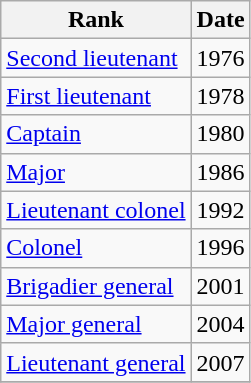<table class="wikitable">
<tr>
<th>Rank</th>
<th>Date</th>
</tr>
<tr>
<td> <a href='#'>Second lieutenant</a></td>
<td>1976</td>
</tr>
<tr>
<td> <a href='#'>First lieutenant</a></td>
<td>1978</td>
</tr>
<tr>
<td> <a href='#'>Captain</a></td>
<td>1980</td>
</tr>
<tr>
<td> <a href='#'>Major</a></td>
<td>1986</td>
</tr>
<tr>
<td> <a href='#'>Lieutenant colonel</a></td>
<td>1992</td>
</tr>
<tr>
<td> <a href='#'>Colonel</a></td>
<td>1996</td>
</tr>
<tr>
<td> <a href='#'>Brigadier general</a></td>
<td>2001</td>
</tr>
<tr>
<td> <a href='#'>Major general</a></td>
<td>2004</td>
</tr>
<tr>
<td> <a href='#'>Lieutenant general</a></td>
<td>2007</td>
</tr>
<tr>
</tr>
</table>
